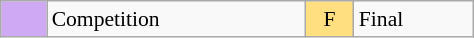<table class="wikitable" style="margin:0.5em auto; font-size:90%;position:relative;" width=25%;>
<tr>
<td bgcolor="#D0A9F5" align=center>  </td>
<td>Competition</td>
<td bgcolor="#FFDF80" align=center>F</td>
<td>Final</td>
</tr>
</table>
